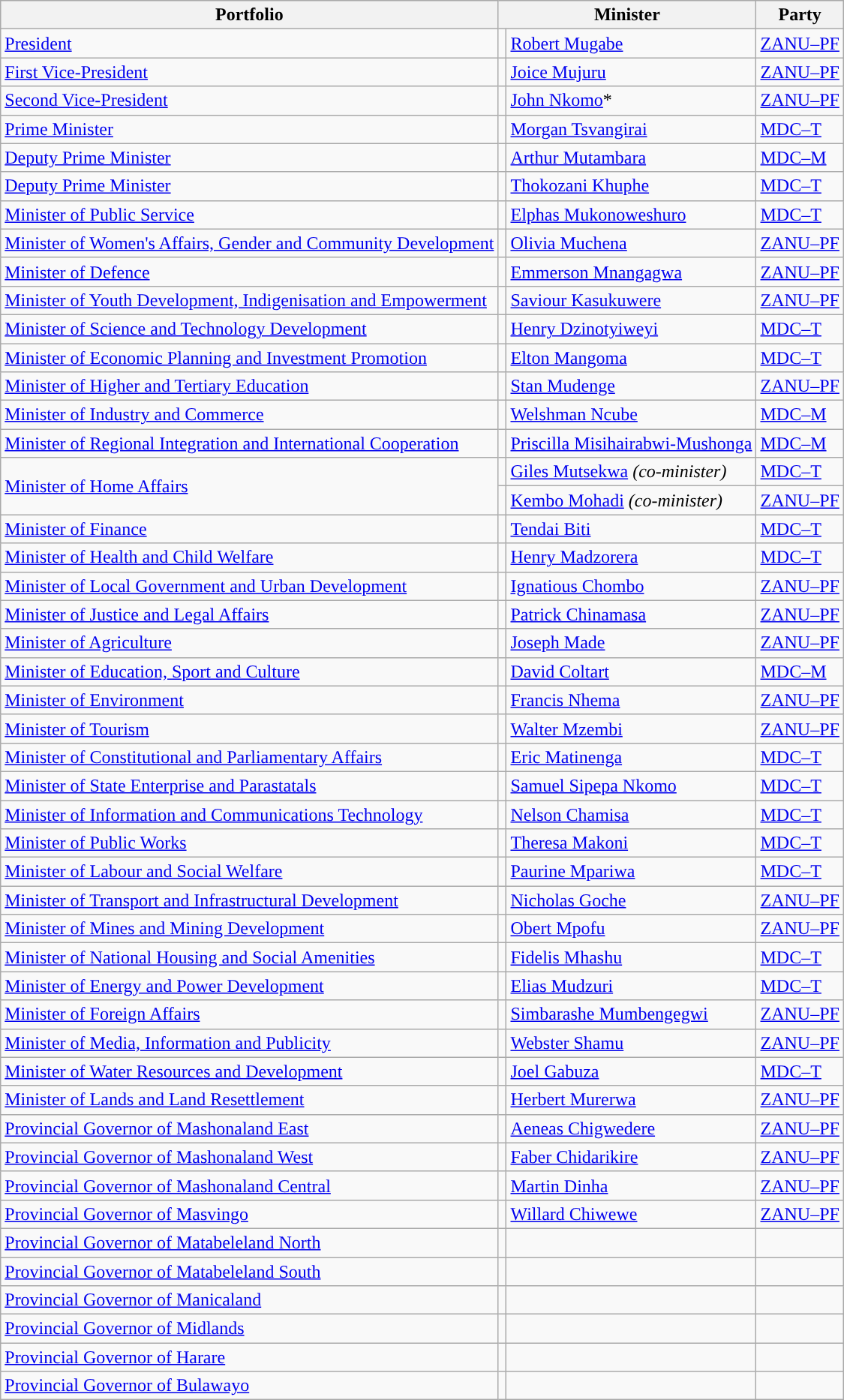<table class="wikitable">
<tr>
<th>Portfolio</th>
<th colspan="2">Minister</th>
<th>Party</th>
</tr>
<tr>
<td><a href='#'>President</a></td>
<td style="background: "></td>
<td><a href='#'>Robert Mugabe</a></td>
<td><a href='#'>ZANU–PF</a></td>
</tr>
<tr>
<td><a href='#'>First Vice-President</a></td>
<td style="background: "></td>
<td><a href='#'>Joice Mujuru</a></td>
<td><a href='#'>ZANU–PF</a></td>
</tr>
<tr>
<td><a href='#'>Second Vice-President</a></td>
<td style="background: "></td>
<td><a href='#'>John Nkomo</a>*</td>
<td><a href='#'>ZANU–PF</a></td>
</tr>
<tr>
<td><a href='#'>Prime Minister</a></td>
<td style="background: "></td>
<td><a href='#'>Morgan Tsvangirai</a></td>
<td><a href='#'>MDC–T</a></td>
</tr>
<tr>
<td><a href='#'>Deputy Prime Minister</a></td>
<td style="background: "></td>
<td><a href='#'>Arthur Mutambara</a></td>
<td><a href='#'>MDC–M</a></td>
</tr>
<tr>
<td><a href='#'>Deputy Prime Minister</a></td>
<td style="background: "></td>
<td><a href='#'>Thokozani Khuphe</a></td>
<td><a href='#'>MDC–T</a></td>
</tr>
<tr>
<td><a href='#'>Minister of Public Service</a></td>
<td style="background: "></td>
<td><a href='#'>Elphas Mukonoweshuro</a></td>
<td><a href='#'>MDC–T</a></td>
</tr>
<tr>
<td><a href='#'>Minister of Women's Affairs, Gender and Community Development</a></td>
<td style="background: "></td>
<td><a href='#'>Olivia Muchena</a></td>
<td><a href='#'>ZANU–PF</a></td>
</tr>
<tr>
<td><a href='#'>Minister of Defence</a></td>
<td style="background: "></td>
<td><a href='#'>Emmerson Mnangagwa</a></td>
<td><a href='#'>ZANU–PF</a></td>
</tr>
<tr>
<td><a href='#'>Minister of Youth Development, Indigenisation and Empowerment</a></td>
<td style="background: "></td>
<td><a href='#'>Saviour Kasukuwere</a></td>
<td><a href='#'>ZANU–PF</a></td>
</tr>
<tr>
<td><a href='#'>Minister of Science and Technology Development</a></td>
<td style="background: "></td>
<td><a href='#'>Henry Dzinotyiweyi</a></td>
<td><a href='#'>MDC–T</a></td>
</tr>
<tr>
<td><a href='#'>Minister of Economic Planning and Investment Promotion</a></td>
<td style="background: "></td>
<td><a href='#'>Elton Mangoma</a></td>
<td><a href='#'>MDC–T</a></td>
</tr>
<tr>
<td><a href='#'>Minister of Higher and Tertiary Education</a></td>
<td style="background: "></td>
<td><a href='#'>Stan Mudenge</a></td>
<td><a href='#'>ZANU–PF</a></td>
</tr>
<tr>
<td><a href='#'>Minister of Industry and Commerce</a></td>
<td style="background: "></td>
<td><a href='#'>Welshman Ncube</a></td>
<td><a href='#'>MDC–M</a></td>
</tr>
<tr>
<td><a href='#'>Minister of Regional Integration and International Cooperation</a></td>
<td style="background: "></td>
<td><a href='#'>Priscilla Misihairabwi-Mushonga</a></td>
<td><a href='#'>MDC–M</a></td>
</tr>
<tr>
<td rowspan=2><a href='#'>Minister of Home Affairs</a></td>
<td style="background: "></td>
<td><a href='#'>Giles Mutsekwa</a> <em>(co-minister)</em></td>
<td><a href='#'>MDC–T</a></td>
</tr>
<tr>
<td style="background: "></td>
<td><a href='#'>Kembo Mohadi</a> <em>(co-minister)</em></td>
<td><a href='#'>ZANU–PF</a></td>
</tr>
<tr>
<td><a href='#'>Minister of Finance</a></td>
<td style="background: "></td>
<td><a href='#'>Tendai Biti</a></td>
<td><a href='#'>MDC–T</a></td>
</tr>
<tr>
<td><a href='#'>Minister of Health and Child Welfare</a></td>
<td style="background: "></td>
<td><a href='#'>Henry Madzorera</a></td>
<td><a href='#'>MDC–T</a></td>
</tr>
<tr>
<td><a href='#'>Minister of Local Government and Urban Development</a></td>
<td style="background: "></td>
<td><a href='#'>Ignatious Chombo</a></td>
<td><a href='#'>ZANU–PF</a></td>
</tr>
<tr>
<td><a href='#'>Minister of Justice and Legal Affairs</a></td>
<td style="background: "></td>
<td><a href='#'>Patrick Chinamasa</a></td>
<td><a href='#'>ZANU–PF</a></td>
</tr>
<tr>
<td><a href='#'>Minister of Agriculture</a></td>
<td style="background: "></td>
<td><a href='#'>Joseph Made</a></td>
<td><a href='#'>ZANU–PF</a></td>
</tr>
<tr>
<td><a href='#'>Minister of Education, Sport and Culture</a></td>
<td style="background: "></td>
<td><a href='#'>David Coltart</a></td>
<td><a href='#'>MDC–M</a></td>
</tr>
<tr>
<td><a href='#'>Minister of Environment</a></td>
<td style="background: "></td>
<td><a href='#'>Francis Nhema</a></td>
<td><a href='#'>ZANU–PF</a></td>
</tr>
<tr>
<td><a href='#'>Minister of Tourism</a></td>
<td style="background: "></td>
<td><a href='#'>Walter Mzembi</a></td>
<td><a href='#'>ZANU–PF</a></td>
</tr>
<tr>
<td><a href='#'>Minister of Constitutional and Parliamentary Affairs</a></td>
<td style="background: "></td>
<td><a href='#'>Eric Matinenga</a></td>
<td><a href='#'>MDC–T</a></td>
</tr>
<tr>
<td><a href='#'>Minister of State Enterprise and Parastatals</a></td>
<td style="background: "></td>
<td><a href='#'>Samuel Sipepa Nkomo</a></td>
<td><a href='#'>MDC–T</a></td>
</tr>
<tr>
<td><a href='#'>Minister of Information and Communications Technology</a></td>
<td style="background: "></td>
<td><a href='#'>Nelson Chamisa</a></td>
<td><a href='#'>MDC–T</a></td>
</tr>
<tr>
<td><a href='#'>Minister of Public Works</a></td>
<td style="background: "></td>
<td><a href='#'>Theresa Makoni</a></td>
<td><a href='#'>MDC–T</a></td>
</tr>
<tr>
<td><a href='#'>Minister of Labour and Social Welfare</a></td>
<td style="background: "></td>
<td><a href='#'>Paurine Mpariwa</a></td>
<td><a href='#'>MDC–T</a></td>
</tr>
<tr>
<td><a href='#'>Minister of Transport and Infrastructural Development</a></td>
<td style="background: "></td>
<td><a href='#'>Nicholas Goche</a></td>
<td><a href='#'>ZANU–PF</a></td>
</tr>
<tr>
<td><a href='#'>Minister of Mines and Mining Development</a></td>
<td style="background: "></td>
<td><a href='#'>Obert Mpofu</a></td>
<td><a href='#'>ZANU–PF</a></td>
</tr>
<tr>
<td><a href='#'>Minister of National Housing and Social Amenities</a></td>
<td style="background: "></td>
<td><a href='#'>Fidelis Mhashu</a></td>
<td><a href='#'>MDC–T</a></td>
</tr>
<tr>
<td><a href='#'>Minister of Energy and Power Development</a></td>
<td style="background: "></td>
<td><a href='#'>Elias Mudzuri</a></td>
<td><a href='#'>MDC–T</a></td>
</tr>
<tr>
<td><a href='#'>Minister of Foreign Affairs</a></td>
<td style="background: "></td>
<td><a href='#'>Simbarashe Mumbengegwi</a></td>
<td><a href='#'>ZANU–PF</a></td>
</tr>
<tr>
<td><a href='#'>Minister of Media, Information and Publicity</a></td>
<td style="background: "></td>
<td><a href='#'>Webster Shamu</a></td>
<td><a href='#'>ZANU–PF</a></td>
</tr>
<tr>
<td><a href='#'>Minister of Water Resources and Development</a></td>
<td style="background: "></td>
<td><a href='#'>Joel Gabuza</a></td>
<td><a href='#'>MDC–T</a></td>
</tr>
<tr>
<td><a href='#'>Minister of Lands and Land Resettlement</a></td>
<td style="background: "></td>
<td><a href='#'>Herbert Murerwa</a></td>
<td><a href='#'>ZANU–PF</a></td>
</tr>
<tr>
<td><a href='#'>Provincial Governor of Mashonaland East</a></td>
<td style="background: "></td>
<td><a href='#'>Aeneas Chigwedere</a></td>
<td><a href='#'>ZANU–PF</a></td>
</tr>
<tr>
<td><a href='#'>Provincial Governor of Mashonaland West</a></td>
<td style="background: "></td>
<td><a href='#'>Faber Chidarikire</a></td>
<td><a href='#'>ZANU–PF</a></td>
</tr>
<tr>
<td><a href='#'>Provincial Governor of Mashonaland Central</a></td>
<td style="background: "></td>
<td><a href='#'>Martin Dinha</a></td>
<td><a href='#'>ZANU–PF</a></td>
</tr>
<tr>
<td><a href='#'>Provincial Governor of Masvingo</a></td>
<td style="background: "></td>
<td><a href='#'>Willard Chiwewe</a></td>
<td><a href='#'>ZANU–PF</a></td>
</tr>
<tr>
<td><a href='#'>Provincial Governor of Matabeleland North</a></td>
<td></td>
<td></td>
<td></td>
</tr>
<tr>
<td><a href='#'>Provincial Governor of Matabeleland South</a></td>
<td></td>
<td></td>
<td></td>
</tr>
<tr>
<td><a href='#'>Provincial Governor of Manicaland</a></td>
<td></td>
<td></td>
<td></td>
</tr>
<tr>
<td><a href='#'>Provincial Governor of Midlands</a></td>
<td></td>
<td></td>
<td></td>
</tr>
<tr>
<td><a href='#'>Provincial Governor of Harare</a></td>
<td></td>
<td></td>
<td></td>
</tr>
<tr>
<td><a href='#'>Provincial Governor of Bulawayo</a></td>
<td></td>
<td></td>
<td></td>
</tr>
</table>
